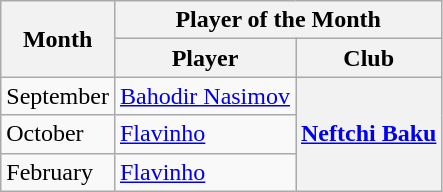<table class="wikitable">
<tr>
<th rowspan=2>Month</th>
<th colspan=2>Player of the Month</th>
</tr>
<tr>
<th>Player</th>
<th>Club</th>
</tr>
<tr>
<td>September</td>
<td> <a href='#'>Bahodir Nasimov</a></td>
<th rowspan=3><a href='#'>Neftchi Baku</a></th>
</tr>
<tr>
<td>October</td>
<td> <a href='#'>Flavinho</a></td>
</tr>
<tr>
<td>February</td>
<td> <a href='#'>Flavinho</a></td>
</tr>
</table>
